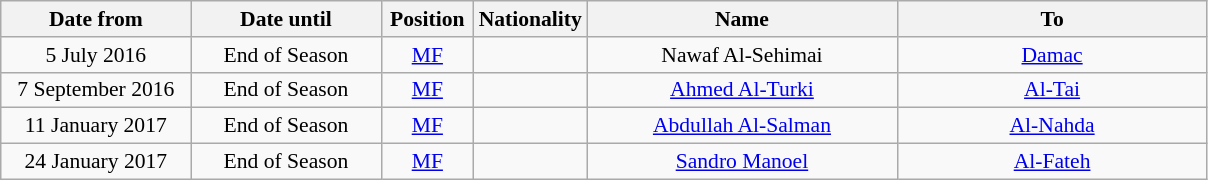<table class="wikitable" style="text-align:center; font-size:90%; ">
<tr>
<th style="background:f9db0a; color:black; width:120px;">Date from</th>
<th style="background:f9db0a; color:black; width:120px;">Date until</th>
<th style="background:f9db0a; color:black; width:55px;">Position</th>
<th style="background:f9db0a; color:black; width:55px;">Nationality</th>
<th style="background:f9db0a; color:black; width:200px;">Name</th>
<th style="background:f9db0a; color:black; width:200px;">To</th>
</tr>
<tr>
<td>5 July 2016</td>
<td>End of Season</td>
<td><a href='#'>MF</a></td>
<td></td>
<td>Nawaf Al-Sehimai</td>
<td> <a href='#'>Damac</a></td>
</tr>
<tr>
<td>7 September 2016</td>
<td>End of Season</td>
<td><a href='#'>MF</a></td>
<td></td>
<td><a href='#'>Ahmed Al-Turki</a></td>
<td> <a href='#'>Al-Tai</a></td>
</tr>
<tr>
<td>11 January 2017</td>
<td>End of Season</td>
<td><a href='#'>MF</a></td>
<td></td>
<td><a href='#'>Abdullah Al-Salman</a></td>
<td> <a href='#'>Al-Nahda</a></td>
</tr>
<tr>
<td>24 January 2017</td>
<td>End of Season</td>
<td><a href='#'>MF</a></td>
<td></td>
<td><a href='#'>Sandro Manoel</a></td>
<td> <a href='#'>Al-Fateh</a></td>
</tr>
</table>
